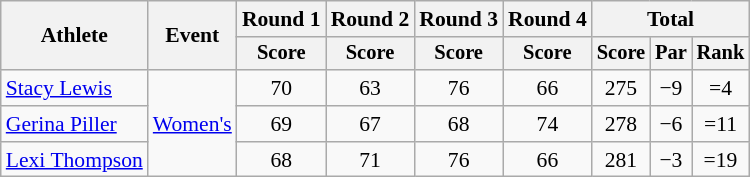<table class=wikitable style=font-size:90%;text-align:center>
<tr>
<th rowspan=2>Athlete</th>
<th rowspan=2>Event</th>
<th>Round 1</th>
<th>Round 2</th>
<th>Round 3</th>
<th>Round 4</th>
<th colspan=3>Total</th>
</tr>
<tr style=font-size:95%>
<th>Score</th>
<th>Score</th>
<th>Score</th>
<th>Score</th>
<th>Score</th>
<th>Par</th>
<th>Rank</th>
</tr>
<tr>
<td align=left><a href='#'>Stacy Lewis</a></td>
<td align=left rowspan=3><a href='#'>Women's</a></td>
<td>70</td>
<td>63</td>
<td>76</td>
<td>66</td>
<td>275</td>
<td>−9</td>
<td>=4</td>
</tr>
<tr>
<td align=left><a href='#'>Gerina Piller</a></td>
<td>69</td>
<td>67</td>
<td>68</td>
<td>74</td>
<td>278</td>
<td>−6</td>
<td>=11</td>
</tr>
<tr>
<td align=left><a href='#'>Lexi Thompson</a></td>
<td>68</td>
<td>71</td>
<td>76</td>
<td>66</td>
<td>281</td>
<td>−3</td>
<td>=19</td>
</tr>
</table>
